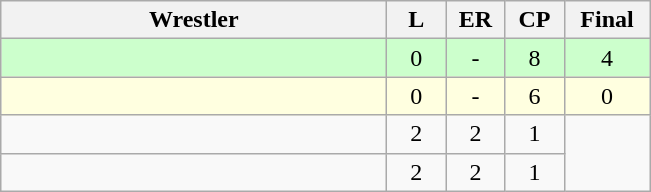<table class="wikitable" style="text-align: center;" |>
<tr>
<th width="250">Wrestler</th>
<th width="32">L</th>
<th width="32">ER</th>
<th width="32">CP</th>
<th width="50">Final</th>
</tr>
<tr bgcolor="ccffcc">
<td style="text-align:left;"></td>
<td>0</td>
<td>-</td>
<td>8</td>
<td>4</td>
</tr>
<tr bgcolor="lightyellow">
<td style="text-align:left;"></td>
<td>0</td>
<td>-</td>
<td>6</td>
<td>0</td>
</tr>
<tr>
<td style="text-align:left;"></td>
<td>2</td>
<td>2</td>
<td>1</td>
</tr>
<tr>
<td style="text-align:left;"></td>
<td>2</td>
<td>2</td>
<td>1</td>
</tr>
</table>
